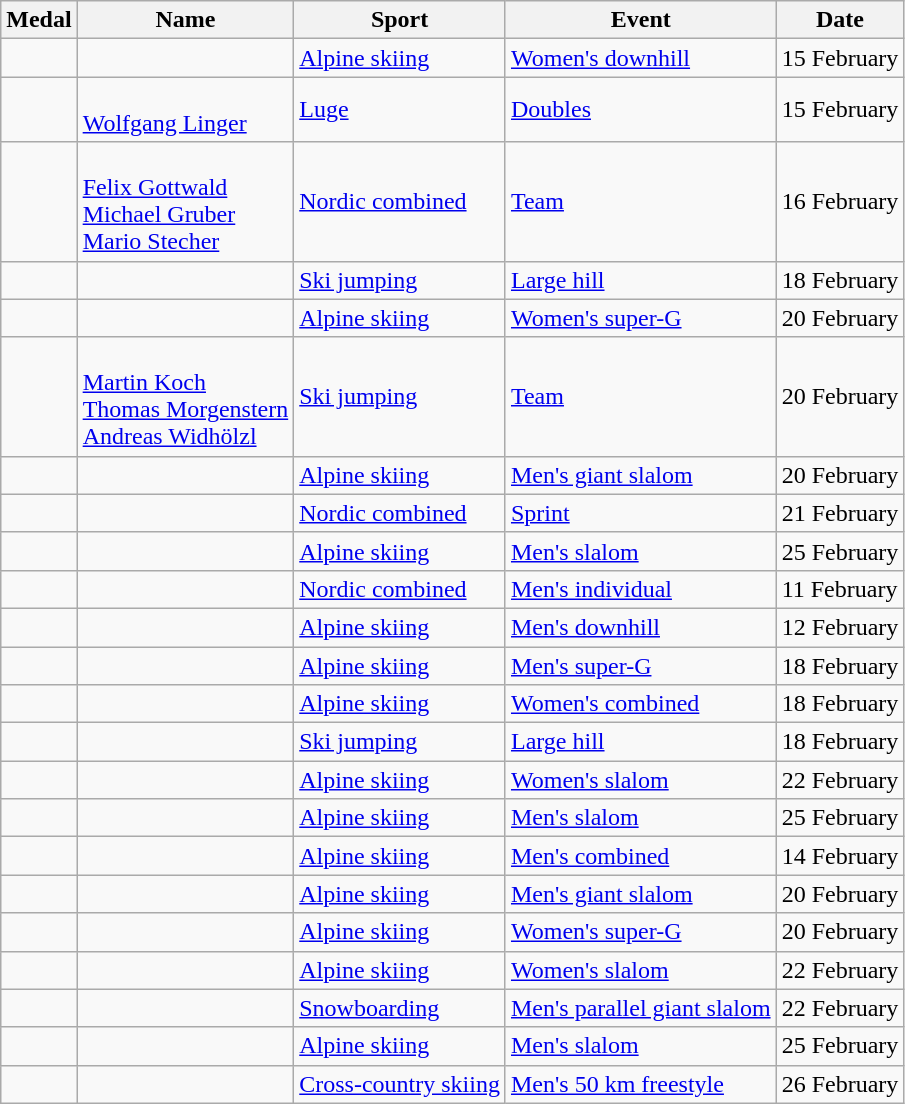<table class="wikitable sortable">
<tr>
<th>Medal</th>
<th>Name</th>
<th>Sport</th>
<th>Event</th>
<th>Date</th>
</tr>
<tr>
<td></td>
<td></td>
<td><a href='#'>Alpine skiing</a></td>
<td><a href='#'>Women's downhill</a></td>
<td>15 February</td>
</tr>
<tr>
<td></td>
<td> <br> <a href='#'>Wolfgang Linger</a></td>
<td><a href='#'>Luge</a></td>
<td><a href='#'>Doubles</a></td>
<td>15 February</td>
</tr>
<tr>
<td></td>
<td> <br> <a href='#'>Felix Gottwald</a> <br> <a href='#'>Michael Gruber</a> <br> <a href='#'>Mario Stecher</a></td>
<td><a href='#'>Nordic combined</a></td>
<td><a href='#'>Team</a></td>
<td>16 February</td>
</tr>
<tr>
<td></td>
<td></td>
<td><a href='#'>Ski jumping</a></td>
<td><a href='#'>Large hill</a></td>
<td>18 February</td>
</tr>
<tr>
<td></td>
<td></td>
<td><a href='#'>Alpine skiing</a></td>
<td><a href='#'>Women's super-G</a></td>
<td>20 February</td>
</tr>
<tr>
<td></td>
<td> <br> <a href='#'>Martin Koch</a> <br> <a href='#'>Thomas Morgenstern</a> <br><a href='#'>Andreas Widhölzl</a></td>
<td><a href='#'>Ski jumping</a></td>
<td><a href='#'>Team</a></td>
<td>20 February</td>
</tr>
<tr>
<td></td>
<td></td>
<td><a href='#'>Alpine skiing</a></td>
<td><a href='#'>Men's giant slalom</a></td>
<td>20 February</td>
</tr>
<tr>
<td></td>
<td></td>
<td><a href='#'>Nordic combined</a></td>
<td><a href='#'>Sprint</a></td>
<td>21 February</td>
</tr>
<tr>
<td></td>
<td></td>
<td><a href='#'>Alpine skiing</a></td>
<td><a href='#'>Men's slalom</a></td>
<td>25 February</td>
</tr>
<tr>
<td></td>
<td></td>
<td><a href='#'>Nordic combined</a></td>
<td><a href='#'>Men's individual</a></td>
<td>11 February</td>
</tr>
<tr>
<td></td>
<td></td>
<td><a href='#'>Alpine skiing</a></td>
<td><a href='#'>Men's downhill</a></td>
<td>12 February</td>
</tr>
<tr>
<td></td>
<td></td>
<td><a href='#'>Alpine skiing</a></td>
<td><a href='#'>Men's super-G</a></td>
<td>18 February</td>
</tr>
<tr>
<td></td>
<td></td>
<td><a href='#'>Alpine skiing</a></td>
<td><a href='#'>Women's combined</a></td>
<td>18 February</td>
</tr>
<tr>
<td></td>
<td></td>
<td><a href='#'>Ski jumping</a></td>
<td><a href='#'>Large hill</a></td>
<td>18 February</td>
</tr>
<tr>
<td></td>
<td></td>
<td><a href='#'>Alpine skiing</a></td>
<td><a href='#'>Women's slalom</a></td>
<td>22 February</td>
</tr>
<tr>
<td></td>
<td></td>
<td><a href='#'>Alpine skiing</a></td>
<td><a href='#'>Men's slalom</a></td>
<td>25 February</td>
</tr>
<tr>
<td></td>
<td></td>
<td><a href='#'>Alpine skiing</a></td>
<td><a href='#'>Men's combined</a></td>
<td>14 February</td>
</tr>
<tr>
<td></td>
<td></td>
<td><a href='#'>Alpine skiing</a></td>
<td><a href='#'>Men's giant slalom</a></td>
<td>20 February</td>
</tr>
<tr>
<td></td>
<td></td>
<td><a href='#'>Alpine skiing</a></td>
<td><a href='#'>Women's super-G</a></td>
<td>20 February</td>
</tr>
<tr>
<td></td>
<td></td>
<td><a href='#'>Alpine skiing</a></td>
<td><a href='#'>Women's slalom</a></td>
<td>22 February</td>
</tr>
<tr>
<td></td>
<td></td>
<td><a href='#'>Snowboarding</a></td>
<td><a href='#'>Men's parallel giant slalom</a></td>
<td>22 February</td>
</tr>
<tr>
<td></td>
<td></td>
<td><a href='#'>Alpine skiing</a></td>
<td><a href='#'>Men's slalom</a></td>
<td>25 February</td>
</tr>
<tr>
<td></td>
<td></td>
<td><a href='#'>Cross-country skiing</a></td>
<td><a href='#'>Men's 50 km freestyle</a></td>
<td>26 February</td>
</tr>
</table>
